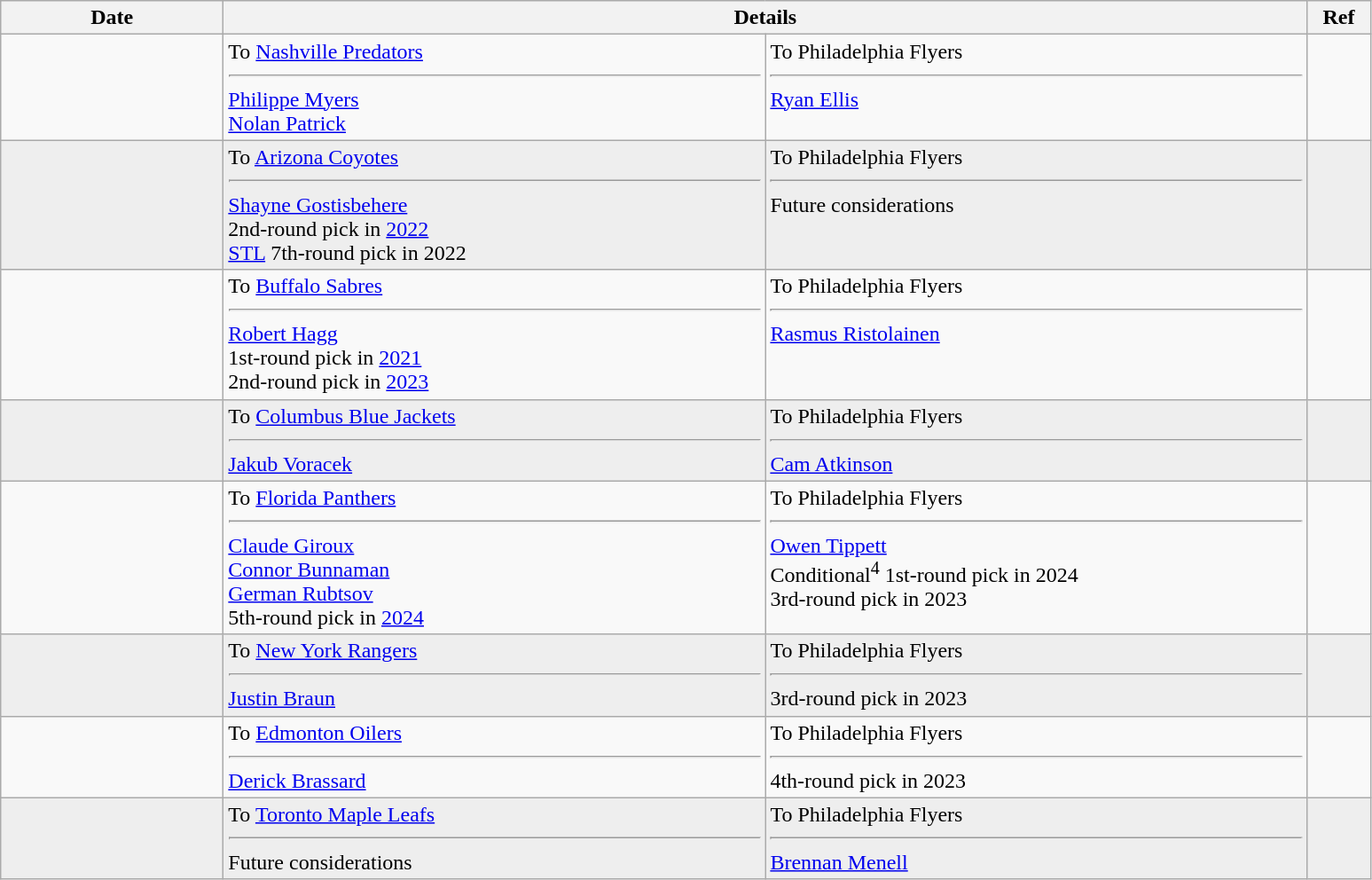<table class="wikitable">
<tr>
<th style="width: 10em;">Date</th>
<th colspan=2>Details</th>
<th style="width: 2.5em;">Ref</th>
</tr>
<tr>
<td></td>
<td style="width: 25em;" valign="top">To <a href='#'>Nashville Predators</a><hr><a href='#'>Philippe Myers</a><br><a href='#'>Nolan Patrick</a></td>
<td style="width: 25em;" valign="top">To Philadelphia Flyers<hr><a href='#'>Ryan Ellis</a></td>
<td></td>
</tr>
<tr bgcolor="eeeeee">
<td></td>
<td valign="top">To <a href='#'>Arizona Coyotes</a><hr><a href='#'>Shayne Gostisbehere</a><br>2nd-round pick in <a href='#'>2022</a><br><a href='#'>STL</a> 7th-round pick in 2022</td>
<td valign="top">To Philadelphia Flyers<hr>Future considerations</td>
<td></td>
</tr>
<tr>
<td></td>
<td valign="top">To <a href='#'>Buffalo Sabres</a><hr><a href='#'>Robert Hagg</a><br>1st-round pick in <a href='#'>2021</a><br>2nd-round pick in <a href='#'>2023</a></td>
<td valign="top">To Philadelphia Flyers<hr><a href='#'>Rasmus Ristolainen</a></td>
<td></td>
</tr>
<tr bgcolor="eeeeee">
<td></td>
<td valign="top">To <a href='#'>Columbus Blue Jackets</a><hr><a href='#'>Jakub Voracek</a></td>
<td valign="top">To Philadelphia Flyers<hr><a href='#'>Cam Atkinson</a></td>
<td></td>
</tr>
<tr>
<td></td>
<td valign="top">To <a href='#'>Florida Panthers</a><hr><a href='#'>Claude Giroux</a><br><a href='#'>Connor Bunnaman</a><br><a href='#'>German Rubtsov</a><br>5th-round pick in <a href='#'>2024</a></td>
<td valign="top">To Philadelphia Flyers<hr><a href='#'>Owen Tippett</a><br>Conditional<sup>4</sup> 1st-round pick in 2024<br>3rd-round pick in 2023</td>
<td></td>
</tr>
<tr bgcolor="eeeeee">
<td></td>
<td valign="top">To <a href='#'>New York Rangers</a><hr><a href='#'>Justin Braun</a></td>
<td valign="top">To Philadelphia Flyers<hr>3rd-round pick in 2023</td>
<td></td>
</tr>
<tr>
<td></td>
<td valign="top">To <a href='#'>Edmonton Oilers</a><hr><a href='#'>Derick Brassard</a></td>
<td valign="top">To Philadelphia Flyers<hr>4th-round pick in 2023</td>
<td></td>
</tr>
<tr bgcolor="eeeeee">
<td></td>
<td valign="top">To <a href='#'>Toronto Maple Leafs</a><hr>Future considerations</td>
<td valign="top">To Philadelphia Flyers<hr><a href='#'>Brennan Menell</a></td>
<td></td>
</tr>
</table>
